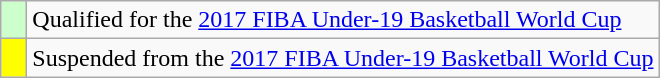<table class="wikitable">
<tr>
<td width=10px bgcolor="#ccffcc"></td>
<td>Qualified for the <a href='#'>2017 FIBA Under-19 Basketball World Cup</a></td>
</tr>
<tr>
<td width=10px bgcolor=yellow></td>
<td>Suspended from the <a href='#'>2017 FIBA Under-19 Basketball World Cup</a></td>
</tr>
</table>
